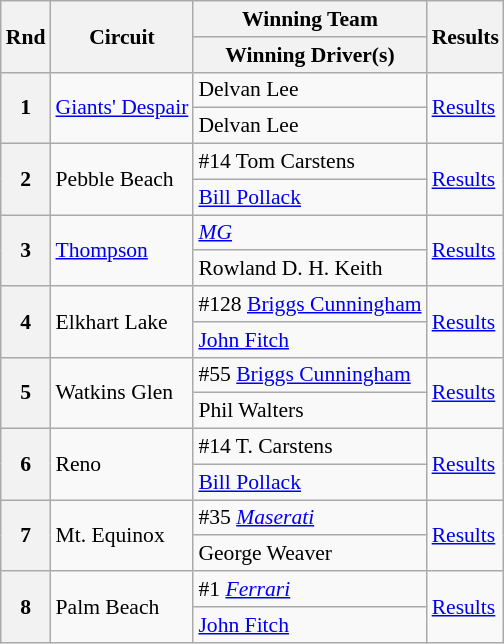<table class="wikitable" style="font-size: 90%;">
<tr>
<th rowspan=2>Rnd</th>
<th rowspan=2>Circuit</th>
<th>Winning Team</th>
<th rowspan=2>Results</th>
</tr>
<tr>
<th>Winning Driver(s)</th>
</tr>
<tr>
<th rowspan=2>1</th>
<td rowspan=2><a href='#'>Giants' Despair</a></td>
<td>Delvan Lee</td>
<td rowspan=2><a href='#'>Results</a></td>
</tr>
<tr>
<td> Delvan Lee</td>
</tr>
<tr>
<th rowspan=2>2</th>
<td rowspan=2>Pebble Beach</td>
<td>#14 Tom Carstens</td>
<td rowspan=2><a href='#'>Results</a></td>
</tr>
<tr>
<td> <a href='#'>Bill Pollack</a></td>
</tr>
<tr>
<th rowspan=2>3</th>
<td rowspan=2><a href='#'>Thompson</a></td>
<td><em><a href='#'>MG</a></em></td>
<td rowspan=2><a href='#'>Results</a></td>
</tr>
<tr>
<td> Rowland D. H. Keith</td>
</tr>
<tr>
<th rowspan=2>4</th>
<td rowspan=2>Elkhart Lake</td>
<td>#128 <a href='#'>Briggs Cunningham</a></td>
<td rowspan=2><a href='#'>Results</a></td>
</tr>
<tr>
<td> <a href='#'>John Fitch</a></td>
</tr>
<tr>
<th rowspan=2>5</th>
<td rowspan=2>Watkins Glen</td>
<td>#55 <a href='#'>Briggs Cunningham</a></td>
<td rowspan=2><a href='#'>Results</a></td>
</tr>
<tr>
<td> Phil Walters</td>
</tr>
<tr>
<th rowspan=2>6</th>
<td rowspan=2>Reno</td>
<td>#14 T. Carstens</td>
<td rowspan=2><a href='#'>Results</a></td>
</tr>
<tr>
<td> <a href='#'>Bill Pollack</a></td>
</tr>
<tr>
<th rowspan=2>7</th>
<td rowspan=2>Mt. Equinox</td>
<td>#35 <em><a href='#'>Maserati</a></em></td>
<td rowspan=2><a href='#'>Results</a></td>
</tr>
<tr>
<td> George Weaver</td>
</tr>
<tr>
<th rowspan=2>8</th>
<td rowspan=2>Palm Beach</td>
<td>#1 <em><a href='#'>Ferrari</a></em></td>
<td rowspan=2><a href='#'>Results</a></td>
</tr>
<tr>
<td> <a href='#'>John Fitch</a></td>
</tr>
</table>
